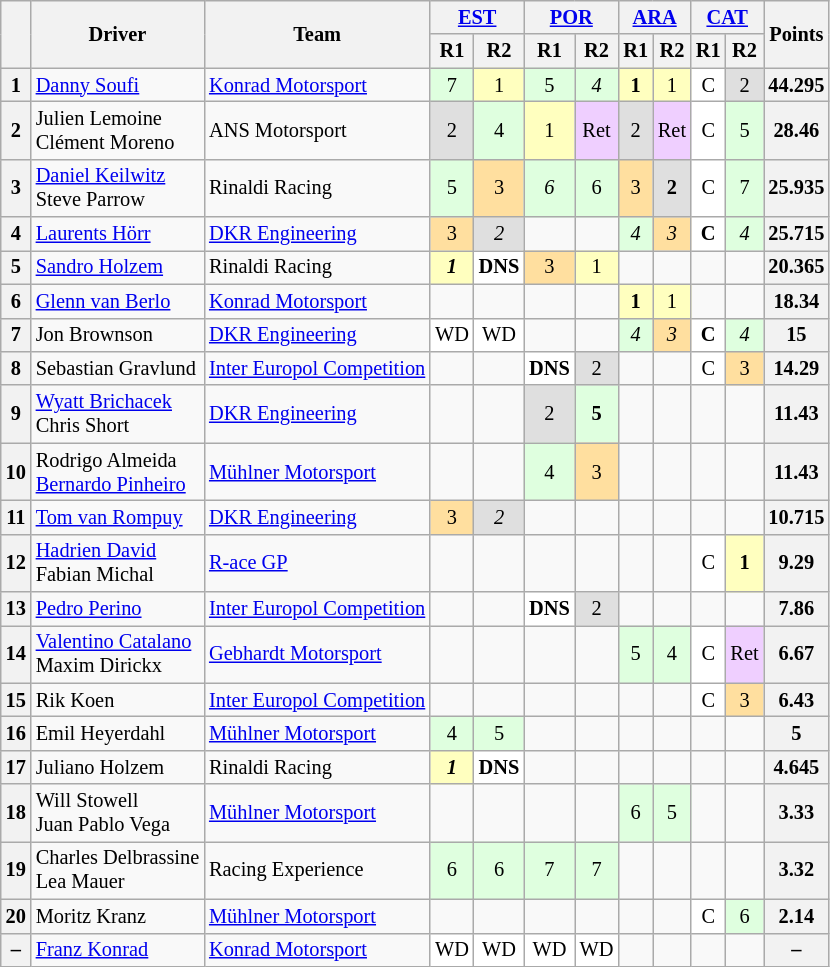<table class="wikitable" style="font-size: 85%; text-align:center">
<tr>
<th rowspan="2"></th>
<th rowspan="2">Driver</th>
<th rowspan="2">Team</th>
<th colspan="2"><a href='#'>EST</a><br></th>
<th colspan="2"><a href='#'>POR</a><br></th>
<th colspan="2"><a href='#'>ARA</a><br></th>
<th colspan="2"><a href='#'>CAT</a><br></th>
<th rowspan="2">Points</th>
</tr>
<tr>
<th>R1</th>
<th>R2</th>
<th>R1</th>
<th>R2</th>
<th>R1</th>
<th>R2</th>
<th>R1</th>
<th>R2</th>
</tr>
<tr>
<th>1</th>
<td align="left"> <a href='#'>Danny Soufi</a></td>
<td align="left"> <a href='#'>Konrad Motorsport</a></td>
<td style="background:#dfffdf;">7</td>
<td style="background:#ffffbf;">1</td>
<td style="background:#dfffdf;">5</td>
<td style="background:#dfffdf;"><em>4</em></td>
<td style="background:#ffffbf;"><strong>1</strong></td>
<td style="background:#ffffbf;">1</td>
<td style="background:#ffffff;">C</td>
<td style="background:#dfdfdf;">2</td>
<th>44.295</th>
</tr>
<tr>
<th>2</th>
<td align="left"> Julien Lemoine<br> Clément Moreno</td>
<td align="left"> ANS Motorsport</td>
<td style="background:#dfdfdf;">2</td>
<td style="background:#dfffdf;">4</td>
<td style="background:#ffffbf;">1</td>
<td style="background:#efcfff;">Ret</td>
<td style="background:#dfdfdf;">2</td>
<td style="background:#efcfff;">Ret</td>
<td style="background:#ffffff;">C</td>
<td style="background:#dfffdf;">5</td>
<th>28.46</th>
</tr>
<tr>
<th>3</th>
<td align="left"> <a href='#'>Daniel Keilwitz</a><br> Steve Parrow</td>
<td align="left"> Rinaldi Racing</td>
<td style="background:#dfffdf;">5</td>
<td style="background:#ffdf9f;">3</td>
<td style="background:#dfffdf;"><em>6</em></td>
<td style="background:#dfffdf;">6</td>
<td style="background:#ffdf9f;">3</td>
<td style="background:#dfdfdf;"><strong>2</strong></td>
<td style="background:#ffffff;">C</td>
<td style="background:#dfffdf;">7</td>
<th>25.935</th>
</tr>
<tr>
<th>4</th>
<td align="left"> <a href='#'>Laurents Hörr</a></td>
<td align="left"> <a href='#'>DKR Engineering</a></td>
<td style="background:#ffdf9f;">3</td>
<td style="background:#dfdfdf;"><em>2</em></td>
<td></td>
<td></td>
<td style="background:#dfffdf;"><em>4</em></td>
<td style="background:#ffdf9f;"><em>3</em></td>
<td style="background:#ffffff;"><strong>C</strong></td>
<td style="background:#dfffdf;"><em>4</em></td>
<th>25.715</th>
</tr>
<tr>
<th>5</th>
<td align="left"> <a href='#'>Sandro Holzem</a></td>
<td align="left"> Rinaldi Racing</td>
<td style="background:#ffffbf;"><strong><em>1</em></strong></td>
<td style="background:#ffffff;"><strong>DNS</strong></td>
<td style="background:#ffdf9f;">3</td>
<td style="background:#ffffbf;">1</td>
<td></td>
<td></td>
<td></td>
<td></td>
<th>20.365</th>
</tr>
<tr>
<th>6</th>
<td align="left"> <a href='#'>Glenn van Berlo</a></td>
<td align="left"> <a href='#'>Konrad Motorsport</a></td>
<td></td>
<td></td>
<td></td>
<td></td>
<td style="background:#ffffbf;"><strong>1</strong></td>
<td style="background:#ffffbf;">1</td>
<td></td>
<td></td>
<th>18.34</th>
</tr>
<tr>
<th>7</th>
<td align="left"> Jon Brownson</td>
<td align="left"> <a href='#'>DKR Engineering</a></td>
<td style="background:#ffffff;">WD</td>
<td style="background:#ffffff;">WD</td>
<td></td>
<td></td>
<td style="background:#dfffdf;"><em>4</em></td>
<td style="background:#ffdf9f;"><em>3</em></td>
<td style="background:#ffffff;"><strong>C</strong></td>
<td style="background:#dfffdf;"><em>4</em></td>
<th>15</th>
</tr>
<tr>
<th>8</th>
<td align="left"> Sebastian Gravlund</td>
<td align="left"> <a href='#'>Inter Europol Competition</a></td>
<td></td>
<td></td>
<td style="background:#ffffff;"><strong>DNS</strong></td>
<td style="background:#dfdfdf;">2</td>
<td></td>
<td></td>
<td style="background:#ffffff;">C</td>
<td style="background:#ffdf9f;">3</td>
<th>14.29</th>
</tr>
<tr>
<th>9</th>
<td align="left"> <a href='#'>Wyatt Brichacek</a><br> Chris Short</td>
<td align="left"> <a href='#'>DKR Engineering</a></td>
<td></td>
<td></td>
<td style="background:#dfdfdf;">2</td>
<td style="background:#dfffdf;"><strong>5</strong></td>
<td></td>
<td></td>
<td></td>
<td></td>
<th>11.43</th>
</tr>
<tr>
<th>10</th>
<td align="left"> Rodrigo Almeida<br> <a href='#'>Bernardo Pinheiro</a></td>
<td align="left"> <a href='#'>Mühlner Motorsport</a></td>
<td></td>
<td></td>
<td style="background:#dfffdf;">4</td>
<td style="background:#ffdf9f;">3</td>
<td></td>
<td></td>
<td></td>
<td></td>
<th>11.43</th>
</tr>
<tr>
<th>11</th>
<td align="left"> <a href='#'>Tom van Rompuy</a></td>
<td align="left"> <a href='#'>DKR Engineering</a></td>
<td style="background:#ffdf9f;">3</td>
<td style="background:#dfdfdf;"><em>2</em></td>
<td></td>
<td></td>
<td></td>
<td></td>
<td></td>
<td></td>
<th>10.715</th>
</tr>
<tr>
<th>12</th>
<td align="left"> <a href='#'>Hadrien David</a><br> Fabian Michal</td>
<td align="left"> <a href='#'>R-ace GP</a></td>
<td></td>
<td></td>
<td></td>
<td></td>
<td></td>
<td></td>
<td style="background:#ffffff;">C</td>
<td style="background:#ffffbf;"><strong>1</strong></td>
<th>9.29</th>
</tr>
<tr>
<th>13</th>
<td align="left"> <a href='#'>Pedro Perino</a></td>
<td align="left"> <a href='#'>Inter Europol Competition</a></td>
<td></td>
<td></td>
<td style="background:#ffffff;"><strong>DNS</strong></td>
<td style="background:#dfdfdf;">2</td>
<td></td>
<td></td>
<td></td>
<td></td>
<th>7.86</th>
</tr>
<tr>
<th>14</th>
<td align="left"> <a href='#'>Valentino Catalano</a><br> Maxim Dirickx</td>
<td align="left"> <a href='#'>Gebhardt Motorsport</a></td>
<td></td>
<td></td>
<td></td>
<td></td>
<td style="background:#dfffdf;">5</td>
<td style="background:#dfffdf;">4</td>
<td style="background:#ffffff;">C</td>
<td style="background:#efcfff;">Ret</td>
<th>6.67</th>
</tr>
<tr>
<th>15</th>
<td align="left"> Rik Koen</td>
<td align="left"> <a href='#'>Inter Europol Competition</a></td>
<td></td>
<td></td>
<td></td>
<td></td>
<td></td>
<td></td>
<td style="background:#ffffff;">C</td>
<td style="background:#ffdf9f;">3</td>
<th>6.43</th>
</tr>
<tr>
<th>16</th>
<td align="left"> Emil Heyerdahl</td>
<td align="left"> <a href='#'>Mühlner Motorsport</a></td>
<td style="background:#dfffdf;">4</td>
<td style="background:#dfffdf;">5</td>
<td></td>
<td></td>
<td></td>
<td></td>
<td></td>
<td></td>
<th>5</th>
</tr>
<tr>
<th>17</th>
<td align="left"> Juliano Holzem</td>
<td align="left"> Rinaldi Racing</td>
<td style="background:#ffffbf;"><strong><em>1</em></strong></td>
<td style="background:#ffffff;"><strong>DNS</strong></td>
<td></td>
<td></td>
<td></td>
<td></td>
<td></td>
<td></td>
<th>4.645</th>
</tr>
<tr>
<th>18</th>
<td align="left"> Will Stowell<br> Juan Pablo Vega</td>
<td align="left"> <a href='#'>Mühlner Motorsport</a></td>
<td></td>
<td></td>
<td></td>
<td></td>
<td style="background:#dfffdf;">6</td>
<td style="background:#dfffdf;">5</td>
<td></td>
<td></td>
<th>3.33</th>
</tr>
<tr>
<th>19</th>
<td align="left"> Charles Delbrassine<br> Lea Mauer</td>
<td align="left"> Racing Experience</td>
<td style="background:#dfffdf;">6</td>
<td style="background:#dfffdf;">6</td>
<td style="background:#dfffdf;">7</td>
<td style="background:#dfffdf;">7</td>
<td></td>
<td></td>
<td></td>
<td></td>
<th>3.32</th>
</tr>
<tr>
<th>20</th>
<td align="left"> Moritz Kranz</td>
<td align="left"> <a href='#'>Mühlner Motorsport</a></td>
<td></td>
<td></td>
<td></td>
<td></td>
<td></td>
<td></td>
<td style="background:#ffffff;">C</td>
<td style="background:#dfffdf;">6</td>
<th>2.14</th>
</tr>
<tr>
<th>–</th>
<td align="left"> <a href='#'>Franz Konrad</a></td>
<td align="left"> <a href='#'>Konrad Motorsport</a></td>
<td style="background:#ffffff;">WD</td>
<td style="background:#ffffff;">WD</td>
<td style="background:#ffffff;">WD</td>
<td style="background:#ffffff;">WD</td>
<td></td>
<td></td>
<td></td>
<td></td>
<th>–</th>
</tr>
</table>
